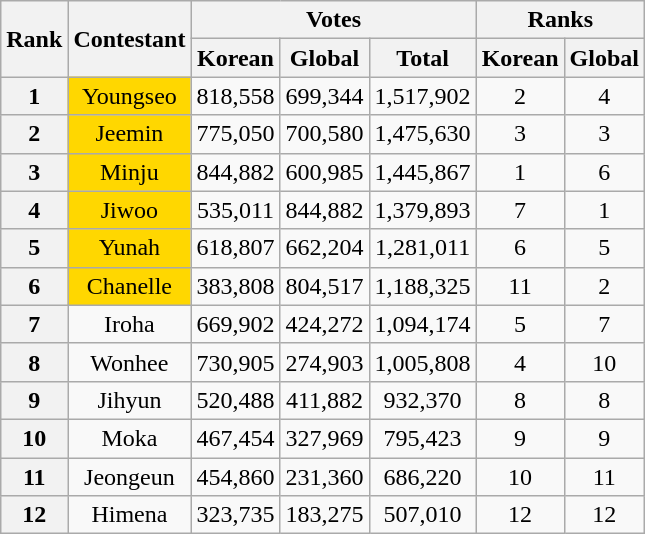<table class="wikitable sortable" style="text-align: center">
<tr>
<th rowspan="2">Rank</th>
<th class="unsortable" rowspan="2">Contestant</th>
<th colspan="3">Votes</th>
<th colspan="2">Ranks</th>
</tr>
<tr>
<th>Korean</th>
<th>Global</th>
<th>Total </th>
<th>Korean</th>
<th>Global</th>
</tr>
<tr>
<th>1</th>
<td style="background:#FFD700">Youngseo</td>
<td>818,558</td>
<td>699,344</td>
<td>1,517,902</td>
<td>2</td>
<td>4</td>
</tr>
<tr>
<th>2</th>
<td style="background:#FFD700">Jeemin</td>
<td>775,050</td>
<td>700,580</td>
<td>1,475,630</td>
<td>3</td>
<td>3</td>
</tr>
<tr>
<th>3</th>
<td style="background:#FFD700">Minju</td>
<td>844,882</td>
<td>600,985</td>
<td>1,445,867</td>
<td>1</td>
<td>6</td>
</tr>
<tr>
<th>4</th>
<td style="background:#FFD700">Jiwoo</td>
<td>535,011</td>
<td>844,882</td>
<td>1,379,893</td>
<td>7</td>
<td>1</td>
</tr>
<tr>
<th>5</th>
<td style="background:#FFD700">Yunah</td>
<td>618,807</td>
<td>662,204</td>
<td>1,281,011</td>
<td>6</td>
<td>5</td>
</tr>
<tr>
<th>6</th>
<td style="background:#FFD700">Chanelle</td>
<td>383,808</td>
<td>804,517</td>
<td>1,188,325</td>
<td>11</td>
<td>2</td>
</tr>
<tr>
<th>7</th>
<td>Iroha</td>
<td>669,902</td>
<td>424,272</td>
<td>1,094,174</td>
<td>5</td>
<td>7</td>
</tr>
<tr>
<th>8</th>
<td>Wonhee</td>
<td>730,905</td>
<td>274,903</td>
<td>1,005,808</td>
<td>4</td>
<td>10</td>
</tr>
<tr>
<th>9</th>
<td>Jihyun</td>
<td>520,488</td>
<td>411,882</td>
<td>932,370</td>
<td>8</td>
<td>8</td>
</tr>
<tr>
<th>10</th>
<td>Moka</td>
<td>467,454</td>
<td>327,969</td>
<td>795,423</td>
<td>9</td>
<td>9</td>
</tr>
<tr>
<th>11</th>
<td>Jeongeun</td>
<td>454,860</td>
<td>231,360</td>
<td>686,220</td>
<td>10</td>
<td>11</td>
</tr>
<tr>
<th>12</th>
<td>Himena</td>
<td>323,735</td>
<td>183,275</td>
<td>507,010</td>
<td>12</td>
<td>12</td>
</tr>
</table>
